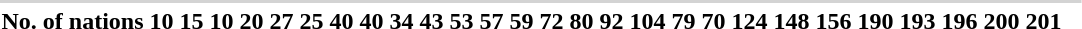<table>
<tr>
</tr>
<tr>
</tr>
<tr>
</tr>
<tr>
</tr>
<tr>
</tr>
<tr>
</tr>
<tr>
</tr>
<tr>
</tr>
<tr>
</tr>
<tr>
</tr>
<tr>
</tr>
<tr>
</tr>
<tr>
</tr>
<tr>
</tr>
<tr>
</tr>
<tr>
</tr>
<tr>
</tr>
<tr>
</tr>
<tr>
</tr>
<tr>
</tr>
<tr>
</tr>
<tr>
</tr>
<tr>
</tr>
<tr>
</tr>
<tr>
</tr>
<tr>
</tr>
<tr>
</tr>
<tr>
</tr>
<tr>
</tr>
<tr>
</tr>
<tr>
</tr>
<tr>
</tr>
<tr>
</tr>
<tr>
</tr>
<tr>
</tr>
<tr>
</tr>
<tr>
</tr>
<tr>
</tr>
<tr>
</tr>
<tr>
</tr>
<tr>
</tr>
<tr>
</tr>
<tr>
</tr>
<tr>
</tr>
<tr>
</tr>
<tr>
</tr>
<tr>
</tr>
<tr>
</tr>
<tr>
</tr>
<tr>
</tr>
<tr>
</tr>
<tr>
</tr>
<tr>
</tr>
<tr>
</tr>
<tr>
</tr>
<tr>
</tr>
<tr>
</tr>
<tr>
</tr>
<tr>
</tr>
<tr>
</tr>
<tr>
</tr>
<tr>
</tr>
<tr>
</tr>
<tr>
</tr>
<tr>
</tr>
<tr>
</tr>
<tr>
</tr>
<tr>
</tr>
<tr>
</tr>
<tr>
</tr>
<tr>
</tr>
<tr>
</tr>
<tr>
</tr>
<tr>
</tr>
<tr>
</tr>
<tr>
</tr>
<tr>
</tr>
<tr>
</tr>
<tr>
</tr>
<tr>
</tr>
<tr>
</tr>
<tr>
</tr>
<tr>
</tr>
<tr>
</tr>
<tr>
</tr>
<tr>
</tr>
<tr>
</tr>
<tr>
</tr>
<tr>
</tr>
<tr>
</tr>
<tr>
</tr>
<tr>
</tr>
<tr>
</tr>
<tr>
</tr>
<tr>
</tr>
<tr>
</tr>
<tr>
</tr>
<tr>
</tr>
<tr>
</tr>
<tr>
</tr>
<tr>
</tr>
<tr>
</tr>
<tr>
</tr>
<tr>
</tr>
<tr>
</tr>
<tr>
</tr>
<tr>
</tr>
<tr>
</tr>
<tr>
</tr>
<tr>
</tr>
<tr>
</tr>
<tr>
</tr>
<tr>
</tr>
<tr>
</tr>
<tr>
</tr>
<tr>
</tr>
<tr>
</tr>
<tr>
</tr>
<tr>
</tr>
<tr>
</tr>
<tr>
</tr>
<tr>
</tr>
<tr>
</tr>
<tr>
</tr>
<tr>
</tr>
<tr>
</tr>
<tr>
</tr>
<tr>
</tr>
<tr>
</tr>
<tr>
</tr>
<tr>
</tr>
<tr>
</tr>
<tr>
</tr>
<tr>
</tr>
<tr>
</tr>
<tr>
</tr>
<tr>
</tr>
<tr>
</tr>
<tr>
</tr>
<tr>
</tr>
<tr>
</tr>
<tr>
</tr>
<tr>
</tr>
<tr>
</tr>
<tr>
</tr>
<tr>
</tr>
<tr>
</tr>
<tr>
</tr>
<tr>
</tr>
<tr>
</tr>
<tr>
</tr>
<tr>
</tr>
<tr>
</tr>
<tr>
</tr>
<tr>
</tr>
<tr>
</tr>
<tr>
</tr>
<tr>
</tr>
<tr>
</tr>
<tr>
</tr>
<tr>
</tr>
<tr>
</tr>
<tr>
</tr>
<tr>
</tr>
<tr>
</tr>
<tr>
</tr>
<tr>
</tr>
<tr>
</tr>
<tr>
</tr>
<tr>
</tr>
<tr>
</tr>
<tr>
</tr>
<tr>
</tr>
<tr>
</tr>
<tr>
</tr>
<tr>
</tr>
<tr>
</tr>
<tr>
</tr>
<tr>
</tr>
<tr>
</tr>
<tr>
</tr>
<tr>
</tr>
<tr>
</tr>
<tr>
</tr>
<tr>
</tr>
<tr>
</tr>
<tr>
</tr>
<tr>
</tr>
<tr>
</tr>
<tr>
</tr>
<tr>
</tr>
<tr>
</tr>
<tr>
</tr>
<tr>
</tr>
<tr>
</tr>
<tr>
</tr>
<tr>
</tr>
<tr>
</tr>
<tr>
</tr>
<tr>
</tr>
<tr>
</tr>
<tr>
</tr>
<tr>
</tr>
<tr>
</tr>
<tr>
</tr>
<tr>
</tr>
<tr>
</tr>
<tr>
</tr>
<tr>
</tr>
<tr>
</tr>
<tr>
</tr>
<tr>
</tr>
<tr>
</tr>
<tr>
</tr>
<tr>
</tr>
<tr>
</tr>
<tr>
</tr>
<tr>
</tr>
<tr>
</tr>
<tr>
</tr>
<tr>
</tr>
<tr>
</tr>
<tr>
</tr>
<tr bgcolor=lightgray>
<td colspan=31></td>
</tr>
<tr align=center>
<th>No. of nations</th>
<th>10</th>
<th>15</th>
<th>10</th>
<th>20</th>
<th>27</th>
<th>25</th>
<th>40</th>
<th>40</th>
<th>34</th>
<th>43</th>
<th>53</th>
<th>57</th>
<th>59</th>
<th>72</th>
<th>80</th>
<th>92</th>
<th>104</th>
<th>79</th>
<th>70</th>
<th>124</th>
<th>148</th>
<th>156</th>
<th>190</th>
<th>193</th>
<th>196</th>
<th>200</th>
<th>201</th>
<th></th>
<th></th>
<th></th>
</tr>
<tr>
</tr>
</table>
